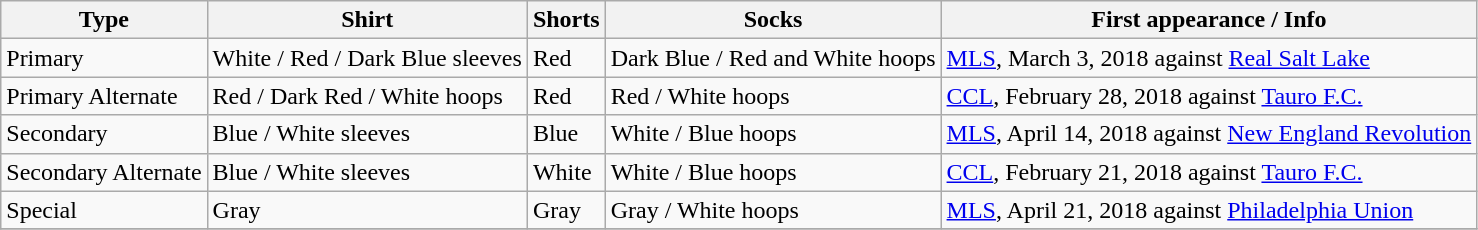<table class="wikitable">
<tr>
<th>Type</th>
<th>Shirt</th>
<th>Shorts</th>
<th>Socks</th>
<th>First appearance / Info</th>
</tr>
<tr>
<td>Primary</td>
<td>White / Red / Dark Blue sleeves</td>
<td>Red</td>
<td>Dark Blue / Red and White hoops</td>
<td><a href='#'>MLS</a>, March 3, 2018 against <a href='#'>Real Salt Lake</a></td>
</tr>
<tr>
<td>Primary Alternate</td>
<td>Red / Dark Red / White hoops</td>
<td>Red</td>
<td>Red / White hoops</td>
<td><a href='#'>CCL</a>, February 28, 2018 against <a href='#'>Tauro F.C.</a></td>
</tr>
<tr>
<td>Secondary</td>
<td>Blue / White sleeves</td>
<td>Blue</td>
<td>White / Blue hoops</td>
<td><a href='#'>MLS</a>, April 14, 2018 against <a href='#'>New England Revolution</a></td>
</tr>
<tr>
<td>Secondary Alternate</td>
<td>Blue / White sleeves</td>
<td>White</td>
<td>White / Blue hoops</td>
<td><a href='#'>CCL</a>, February 21, 2018 against <a href='#'>Tauro F.C.</a></td>
</tr>
<tr>
<td>Special</td>
<td>Gray</td>
<td>Gray</td>
<td>Gray / White hoops</td>
<td><a href='#'>MLS</a>, April 21, 2018 against <a href='#'>Philadelphia Union</a></td>
</tr>
<tr>
</tr>
</table>
